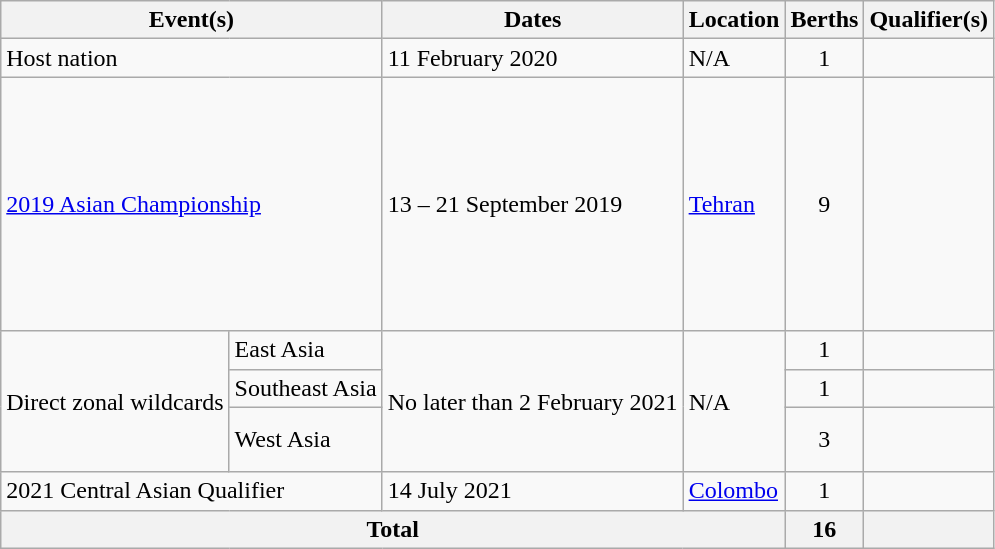<table class="wikitable">
<tr>
<th colspan=2>Event(s)</th>
<th>Dates</th>
<th>Location</th>
<th>Berths</th>
<th>Qualifier(s)</th>
</tr>
<tr>
<td colspan=2>Host nation</td>
<td>11 February 2020</td>
<td>N/A</td>
<td style="text-align:center">1</td>
<td></td>
</tr>
<tr>
<td colspan=2><a href='#'>2019 Asian Championship</a></td>
<td>13 – 21 September 2019</td>
<td> <a href='#'>Tehran</a></td>
<td style="text-align:center">9</td>
<td><br><br><s></s><br><br><br><br><br><br><br></td>
</tr>
<tr>
<td rowspan=3>Direct zonal wildcards</td>
<td>East Asia</td>
<td rowspan=3>No later than 2 February 2021</td>
<td rowspan=3>N/A</td>
<td style="text-align:center">1</td>
<td></td>
</tr>
<tr>
<td>Southeast Asia</td>
<td style="text-align:center">1</td>
<td></td>
</tr>
<tr>
<td>West Asia</td>
<td style="text-align:center">3</td>
<td><br><br></td>
</tr>
<tr>
<td colspan=2>2021 Central Asian Qualifier</td>
<td>14 July 2021</td>
<td> <a href='#'>Colombo</a></td>
<td style="text-align:center">1</td>
<td><s></s><br></td>
</tr>
<tr>
<th colspan="4">Total</th>
<th>16</th>
<th></th>
</tr>
</table>
